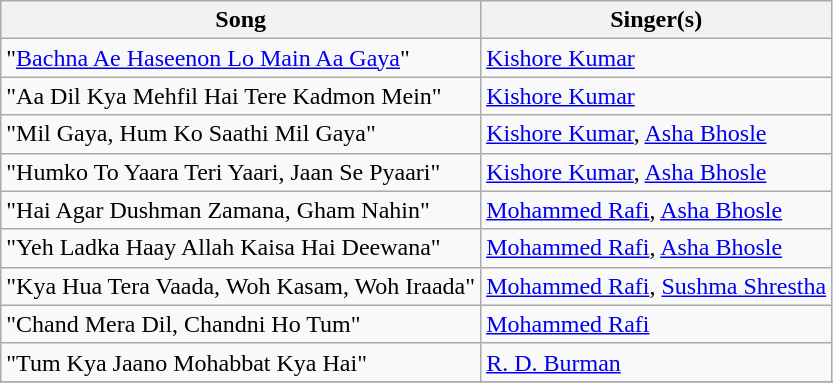<table class="wikitable">
<tr>
<th>Song</th>
<th>Singer(s)</th>
</tr>
<tr>
<td>"<a href='#'>Bachna Ae Haseenon Lo Main Aa Gaya</a>"</td>
<td><a href='#'>Kishore Kumar</a></td>
</tr>
<tr>
<td>"Aa Dil Kya Mehfil Hai Tere Kadmon Mein"</td>
<td><a href='#'>Kishore Kumar</a></td>
</tr>
<tr>
<td>"Mil Gaya, Hum Ko Saathi Mil Gaya"</td>
<td><a href='#'>Kishore Kumar</a>, <a href='#'>Asha Bhosle</a></td>
</tr>
<tr>
<td>"Humko To Yaara Teri Yaari, Jaan Se Pyaari"</td>
<td><a href='#'>Kishore Kumar</a>, <a href='#'>Asha Bhosle</a></td>
</tr>
<tr>
<td>"Hai Agar Dushman Zamana, Gham Nahin"</td>
<td><a href='#'>Mohammed Rafi</a>, <a href='#'>Asha Bhosle</a></td>
</tr>
<tr>
<td>"Yeh Ladka Haay Allah Kaisa Hai Deewana"</td>
<td><a href='#'>Mohammed Rafi</a>, <a href='#'>Asha Bhosle</a></td>
</tr>
<tr>
<td>"Kya Hua Tera Vaada, Woh Kasam, Woh Iraada"</td>
<td><a href='#'>Mohammed Rafi</a>, <a href='#'>Sushma Shrestha</a></td>
</tr>
<tr>
<td>"Chand Mera Dil, Chandni Ho Tum"</td>
<td><a href='#'>Mohammed Rafi</a></td>
</tr>
<tr>
<td>"Tum Kya Jaano Mohabbat Kya Hai"</td>
<td><a href='#'>R. D. Burman</a></td>
</tr>
<tr>
</tr>
</table>
